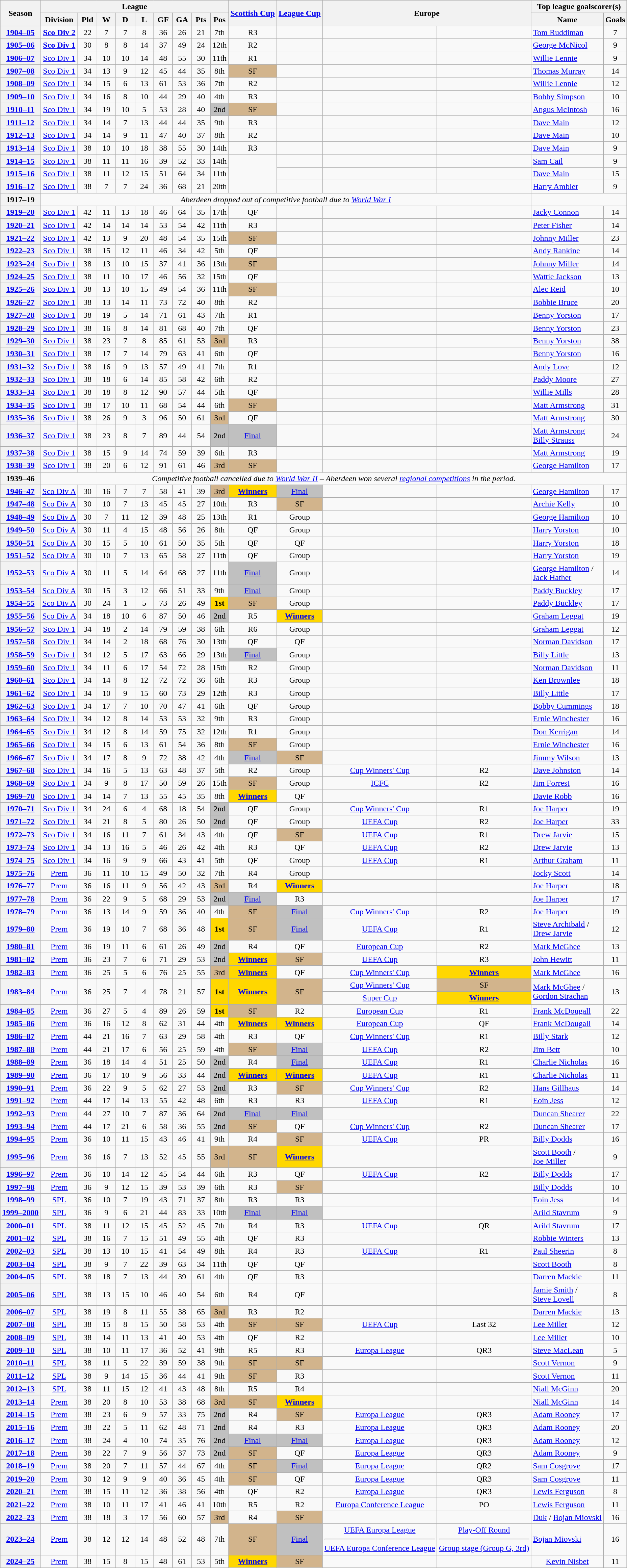<table class="wikitable" style="text-align: center">
<tr>
<th rowspan=2>Season</th>
<th colspan=9>League</th>
<th rowspan=2><a href='#'>Scottish Cup</a></th>
<th rowspan=2><a href='#'>League Cup</a></th>
<th rowspan=2 colspan=2>Europe</th>
<th colspan=2>Top league goalscorer(s)</th>
</tr>
<tr>
<th>Division</th>
<th width=30>Pld</th>
<th width=30>W</th>
<th width=30>D</th>
<th width=30>L</th>
<th width=30>GF</th>
<th width=30>GA</th>
<th width=30>Pts</th>
<th>Pos</th>
<th>Name</th>
<th>Goals</th>
</tr>
<tr>
<th><a href='#'>1904–05</a></th>
<td><strong><a href='#'>Sco Div 2</a></strong></td>
<td>22</td>
<td>7</td>
<td>7</td>
<td>8</td>
<td>36</td>
<td>26</td>
<td>21</td>
<td>7th</td>
<td>R3</td>
<td></td>
<td></td>
<td></td>
<td align="left"><a href='#'>Tom Ruddiman</a></td>
<td>7</td>
</tr>
<tr>
<th><a href='#'>1905–06</a></th>
<td><strong><a href='#'>Sco Div 1</a></strong></td>
<td>30</td>
<td>8</td>
<td>8</td>
<td>14</td>
<td>37</td>
<td>49</td>
<td>24</td>
<td>12th</td>
<td>R2</td>
<td></td>
<td></td>
<td></td>
<td align="left"><a href='#'>George McNicol</a></td>
<td>9</td>
</tr>
<tr>
<th><a href='#'>1906–07</a></th>
<td><a href='#'>Sco Div 1</a></td>
<td>34</td>
<td>10</td>
<td>10</td>
<td>14</td>
<td>48</td>
<td>55</td>
<td>30</td>
<td>11th</td>
<td>R1</td>
<td></td>
<td></td>
<td></td>
<td align="left"><a href='#'>Willie Lennie</a></td>
<td>9</td>
</tr>
<tr>
<th><a href='#'>1907–08</a></th>
<td><a href='#'>Sco Div 1</a></td>
<td>34</td>
<td>13</td>
<td>9</td>
<td>12</td>
<td>45</td>
<td>44</td>
<td>35</td>
<td>8th</td>
<td bgcolor=#D2B48C>SF</td>
<td></td>
<td></td>
<td></td>
<td align="left"><a href='#'>Thomas Murray</a></td>
<td>14</td>
</tr>
<tr>
<th><a href='#'>1908–09</a></th>
<td><a href='#'>Sco Div 1</a></td>
<td>34</td>
<td>15</td>
<td>6</td>
<td>13</td>
<td>61</td>
<td>53</td>
<td>36</td>
<td>7th</td>
<td>R2</td>
<td></td>
<td></td>
<td></td>
<td align="left"><a href='#'>Willie Lennie</a></td>
<td>12</td>
</tr>
<tr>
<th><a href='#'>1909–10</a></th>
<td><a href='#'>Sco Div 1</a></td>
<td>34</td>
<td>16</td>
<td>8</td>
<td>10</td>
<td>44</td>
<td>29</td>
<td>40</td>
<td>4th</td>
<td>R3</td>
<td></td>
<td></td>
<td></td>
<td align="left"><a href='#'>Bobby Simpson</a></td>
<td>10</td>
</tr>
<tr>
<th><a href='#'>1910–11</a></th>
<td><a href='#'>Sco Div 1</a></td>
<td>34</td>
<td>19</td>
<td>10</td>
<td>5</td>
<td>53</td>
<td>28</td>
<td>40</td>
<td bgcolor="silver">2nd</td>
<td bgcolor=#D2B48C>SF</td>
<td></td>
<td></td>
<td></td>
<td align="left"><a href='#'>Angus McIntosh</a></td>
<td>16</td>
</tr>
<tr>
<th><a href='#'>1911–12</a></th>
<td><a href='#'>Sco Div 1</a></td>
<td>34</td>
<td>14</td>
<td>7</td>
<td>13</td>
<td>44</td>
<td>44</td>
<td>35</td>
<td>9th</td>
<td>R3</td>
<td></td>
<td></td>
<td></td>
<td align="left"><a href='#'>Dave Main</a></td>
<td>12</td>
</tr>
<tr>
<th><a href='#'>1912–13</a></th>
<td><a href='#'>Sco Div 1</a></td>
<td>34</td>
<td>14</td>
<td>9</td>
<td>11</td>
<td>47</td>
<td>40</td>
<td>37</td>
<td>8th</td>
<td>R2</td>
<td></td>
<td></td>
<td></td>
<td align="left"><a href='#'>Dave Main</a></td>
<td>10</td>
</tr>
<tr>
<th><a href='#'>1913–14</a></th>
<td><a href='#'>Sco Div 1</a></td>
<td>38</td>
<td>10</td>
<td>10</td>
<td>18</td>
<td>38</td>
<td>55</td>
<td>30</td>
<td>14th</td>
<td>R3</td>
<td></td>
<td></td>
<td></td>
<td align="left"><a href='#'>Dave Main</a></td>
<td>9</td>
</tr>
<tr>
<th><a href='#'>1914–15</a></th>
<td><a href='#'>Sco Div 1</a></td>
<td>38</td>
<td>11</td>
<td>11</td>
<td>16</td>
<td>39</td>
<td>52</td>
<td>33</td>
<td>14th</td>
<td rowspan="3"></td>
<td></td>
<td></td>
<td></td>
<td align="left"><a href='#'>Sam Cail</a></td>
<td>9</td>
</tr>
<tr>
<th><a href='#'>1915–16</a></th>
<td><a href='#'>Sco Div 1</a></td>
<td>38</td>
<td>11</td>
<td>12</td>
<td>15</td>
<td>51</td>
<td>64</td>
<td>34</td>
<td>11th</td>
<td></td>
<td></td>
<td></td>
<td align="left"><a href='#'>Dave Main</a></td>
<td>15</td>
</tr>
<tr>
<th><a href='#'>1916–17</a></th>
<td><a href='#'>Sco Div 1</a></td>
<td>38</td>
<td>7</td>
<td>7</td>
<td>24</td>
<td>36</td>
<td>68</td>
<td>21</td>
<td>20th</td>
<td></td>
<td></td>
<td></td>
<td align="left"><a href='#'>Harry Ambler</a></td>
<td>9</td>
</tr>
<tr>
<th>1917–19</th>
<td colspan="13"><em>Aberdeen dropped out of competitive football due to <a href='#'>World War I</a></em></td>
</tr>
<tr>
<th><a href='#'>1919–20</a></th>
<td><a href='#'>Sco Div 1</a></td>
<td>42</td>
<td>11</td>
<td>13</td>
<td>18</td>
<td>46</td>
<td>64</td>
<td>35</td>
<td>17th</td>
<td>QF</td>
<td></td>
<td></td>
<td></td>
<td align="left"><a href='#'>Jacky Connon</a></td>
<td>14</td>
</tr>
<tr>
<th><a href='#'>1920–21</a></th>
<td><a href='#'>Sco Div 1</a></td>
<td>42</td>
<td>14</td>
<td>14</td>
<td>14</td>
<td>53</td>
<td>54</td>
<td>42</td>
<td>11th</td>
<td>R3</td>
<td></td>
<td></td>
<td></td>
<td align="left"><a href='#'>Peter Fisher</a></td>
<td>14</td>
</tr>
<tr>
<th><a href='#'>1921–22</a></th>
<td><a href='#'>Sco Div 1</a></td>
<td>42</td>
<td>13</td>
<td>9</td>
<td>20</td>
<td>48</td>
<td>54</td>
<td>35</td>
<td>15th</td>
<td bgcolor=#D2B48C>SF</td>
<td></td>
<td></td>
<td></td>
<td align="left"><a href='#'>Johnny Miller</a></td>
<td>23</td>
</tr>
<tr>
<th><a href='#'>1922–23</a></th>
<td><a href='#'>Sco Div 1</a></td>
<td>38</td>
<td>15</td>
<td>12</td>
<td>11</td>
<td>46</td>
<td>34</td>
<td>42</td>
<td>5th</td>
<td>QF</td>
<td></td>
<td></td>
<td></td>
<td align="left"><a href='#'>Andy Rankine</a></td>
<td>14</td>
</tr>
<tr>
<th><a href='#'>1923–24</a></th>
<td><a href='#'>Sco Div 1</a></td>
<td>38</td>
<td>13</td>
<td>10</td>
<td>15</td>
<td>37</td>
<td>41</td>
<td>36</td>
<td>13th</td>
<td bgcolor=#D2B48C>SF</td>
<td></td>
<td></td>
<td></td>
<td align="left"><a href='#'>Johnny Miller</a></td>
<td>14</td>
</tr>
<tr>
<th><a href='#'>1924–25</a></th>
<td><a href='#'>Sco Div 1</a></td>
<td>38</td>
<td>11</td>
<td>10</td>
<td>17</td>
<td>46</td>
<td>56</td>
<td>32</td>
<td>15th</td>
<td>QF</td>
<td></td>
<td></td>
<td></td>
<td align="left"><a href='#'>Wattie Jackson</a></td>
<td>13</td>
</tr>
<tr>
<th><a href='#'>1925–26</a></th>
<td><a href='#'>Sco Div 1</a></td>
<td>38</td>
<td>13</td>
<td>10</td>
<td>15</td>
<td>49</td>
<td>54</td>
<td>36</td>
<td>11th</td>
<td bgcolor=#D2B48C>SF</td>
<td></td>
<td></td>
<td></td>
<td align="left"><a href='#'>Alec Reid</a></td>
<td>10</td>
</tr>
<tr>
<th><a href='#'>1926–27</a></th>
<td><a href='#'>Sco Div 1</a></td>
<td>38</td>
<td>13</td>
<td>14</td>
<td>11</td>
<td>73</td>
<td>72</td>
<td>40</td>
<td>8th</td>
<td>R2</td>
<td></td>
<td></td>
<td></td>
<td align="left"><a href='#'>Bobbie Bruce</a></td>
<td>20</td>
</tr>
<tr>
<th><a href='#'>1927–28</a></th>
<td><a href='#'>Sco Div 1</a></td>
<td>38</td>
<td>19</td>
<td>5</td>
<td>14</td>
<td>71</td>
<td>61</td>
<td>43</td>
<td>7th</td>
<td>R1</td>
<td></td>
<td></td>
<td></td>
<td align="left"><a href='#'>Benny Yorston</a></td>
<td>17</td>
</tr>
<tr>
<th><a href='#'>1928–29</a></th>
<td><a href='#'>Sco Div 1</a></td>
<td>38</td>
<td>16</td>
<td>8</td>
<td>14</td>
<td>81</td>
<td>68</td>
<td>40</td>
<td>7th</td>
<td>QF</td>
<td></td>
<td></td>
<td></td>
<td align="left"><a href='#'>Benny Yorston</a></td>
<td>23</td>
</tr>
<tr>
<th><a href='#'>1929–30</a></th>
<td><a href='#'>Sco Div 1</a></td>
<td>38</td>
<td>23</td>
<td>7</td>
<td>8</td>
<td>85</td>
<td>61</td>
<td>53</td>
<td bgcolor=#D2B48C>3rd</td>
<td>R3</td>
<td></td>
<td></td>
<td></td>
<td align="left"><a href='#'>Benny Yorston</a></td>
<td>38</td>
</tr>
<tr>
<th><a href='#'>1930–31</a></th>
<td><a href='#'>Sco Div 1</a></td>
<td>38</td>
<td>17</td>
<td>7</td>
<td>14</td>
<td>79</td>
<td>63</td>
<td>41</td>
<td>6th</td>
<td>QF</td>
<td></td>
<td></td>
<td></td>
<td align="left"><a href='#'>Benny Yorston</a></td>
<td>16</td>
</tr>
<tr>
<th><a href='#'>1931–32</a></th>
<td><a href='#'>Sco Div 1</a></td>
<td>38</td>
<td>16</td>
<td>9</td>
<td>13</td>
<td>57</td>
<td>49</td>
<td>41</td>
<td>7th</td>
<td>R1</td>
<td></td>
<td></td>
<td></td>
<td align="left"><a href='#'>Andy Love</a></td>
<td>12</td>
</tr>
<tr>
<th><a href='#'>1932–33</a></th>
<td><a href='#'>Sco Div 1</a></td>
<td>38</td>
<td>18</td>
<td>6</td>
<td>14</td>
<td>85</td>
<td>58</td>
<td>42</td>
<td>6th</td>
<td>R2</td>
<td></td>
<td></td>
<td></td>
<td align="left"><a href='#'>Paddy Moore</a></td>
<td>27</td>
</tr>
<tr>
<th><a href='#'>1933–34</a></th>
<td><a href='#'>Sco Div 1</a></td>
<td>38</td>
<td>18</td>
<td>8</td>
<td>12</td>
<td>90</td>
<td>57</td>
<td>44</td>
<td>5th</td>
<td>QF</td>
<td></td>
<td></td>
<td></td>
<td align="left"><a href='#'>Willie Mills</a></td>
<td>28</td>
</tr>
<tr>
<th><a href='#'>1934–35</a></th>
<td><a href='#'>Sco Div 1</a></td>
<td>38</td>
<td>17</td>
<td>10</td>
<td>11</td>
<td>68</td>
<td>54</td>
<td>44</td>
<td>6th</td>
<td bgcolor=#D2B48C>SF</td>
<td></td>
<td></td>
<td></td>
<td align="left"><a href='#'>Matt Armstrong</a></td>
<td>31</td>
</tr>
<tr>
<th><a href='#'>1935–36</a></th>
<td><a href='#'>Sco Div 1</a></td>
<td>38</td>
<td>26</td>
<td>9</td>
<td>3</td>
<td>96</td>
<td>50</td>
<td>61</td>
<td bgcolor=#D2B48C>3rd</td>
<td>QF</td>
<td></td>
<td></td>
<td></td>
<td align="left"><a href='#'>Matt Armstrong</a></td>
<td>30</td>
</tr>
<tr>
<th><a href='#'>1936–37</a></th>
<td><a href='#'>Sco Div 1</a></td>
<td>38</td>
<td>23</td>
<td>8</td>
<td>7</td>
<td>89</td>
<td>44</td>
<td>54</td>
<td bgcolor="silver">2nd</td>
<td bgcolor="silver"><a href='#'>Final</a></td>
<td></td>
<td></td>
<td></td>
<td align="left"><a href='#'>Matt Armstrong</a><br><a href='#'>Billy Strauss</a></td>
<td>24</td>
</tr>
<tr>
<th><a href='#'>1937–38</a></th>
<td><a href='#'>Sco Div 1</a></td>
<td>38</td>
<td>15</td>
<td>9</td>
<td>14</td>
<td>74</td>
<td>59</td>
<td>39</td>
<td>6th</td>
<td>R3</td>
<td></td>
<td></td>
<td></td>
<td align="left"><a href='#'>Matt Armstrong</a></td>
<td>19</td>
</tr>
<tr>
<th><a href='#'>1938–39</a></th>
<td><a href='#'>Sco Div 1</a></td>
<td>38</td>
<td>20</td>
<td>6</td>
<td>12</td>
<td>91</td>
<td>61</td>
<td>46</td>
<td bgcolor=#D2B48C>3rd</td>
<td bgcolor=#D2B48C>SF</td>
<td></td>
<td></td>
<td></td>
<td align="left"><a href='#'>George Hamilton</a></td>
<td>17</td>
</tr>
<tr>
<th>1939–46</th>
<td colspan="15"><em>Competitive football cancelled due to <a href='#'>World War II</a> – Aberdeen won several <a href='#'>regional competitions</a> in the period.</em></td>
</tr>
<tr>
<th><a href='#'>1946–47</a></th>
<td><a href='#'>Sco Div A</a></td>
<td>30</td>
<td>16</td>
<td>7</td>
<td>7</td>
<td>58</td>
<td>41</td>
<td>39</td>
<td bgcolor=#D2B48C>3rd</td>
<td bgcolor="gold"><strong><a href='#'>Winners</a></strong></td>
<td bgcolor="silver"><a href='#'>Final</a></td>
<td></td>
<td></td>
<td align="left"><a href='#'>George Hamilton</a></td>
<td>17</td>
</tr>
<tr>
<th><a href='#'>1947–48</a></th>
<td><a href='#'>Sco Div A</a></td>
<td>30</td>
<td>10</td>
<td>7</td>
<td>13</td>
<td>45</td>
<td>45</td>
<td>27</td>
<td>10th</td>
<td>R3</td>
<td bgcolor=#D2B48C>SF</td>
<td></td>
<td></td>
<td align="left"><a href='#'>Archie Kelly</a></td>
<td>10</td>
</tr>
<tr>
<th><a href='#'>1948–49</a></th>
<td><a href='#'>Sco Div A</a></td>
<td>30</td>
<td>7</td>
<td>11</td>
<td>12</td>
<td>39</td>
<td>48</td>
<td>25</td>
<td>13th</td>
<td>R1</td>
<td>Group</td>
<td></td>
<td></td>
<td align="left"><a href='#'>George Hamilton</a></td>
<td>10</td>
</tr>
<tr>
<th><a href='#'>1949–50</a></th>
<td><a href='#'>Sco Div A</a></td>
<td>30</td>
<td>11</td>
<td>4</td>
<td>15</td>
<td>48</td>
<td>56</td>
<td>26</td>
<td>8th</td>
<td>QF</td>
<td>Group</td>
<td></td>
<td></td>
<td align="left"><a href='#'>Harry Yorston</a></td>
<td>10</td>
</tr>
<tr>
<th><a href='#'>1950–51</a></th>
<td><a href='#'>Sco Div A</a></td>
<td>30</td>
<td>15</td>
<td>5</td>
<td>10</td>
<td>61</td>
<td>50</td>
<td>35</td>
<td>5th</td>
<td>QF</td>
<td>QF</td>
<td></td>
<td></td>
<td align="left"><a href='#'>Harry Yorston</a></td>
<td>18</td>
</tr>
<tr>
<th><a href='#'>1951–52</a></th>
<td><a href='#'>Sco Div A</a></td>
<td>30</td>
<td>10</td>
<td>7</td>
<td>13</td>
<td>65</td>
<td>58</td>
<td>27</td>
<td>11th</td>
<td>QF</td>
<td>Group</td>
<td></td>
<td></td>
<td align="left"><a href='#'>Harry Yorston</a></td>
<td>19</td>
</tr>
<tr>
<th><a href='#'>1952–53</a></th>
<td><a href='#'>Sco Div A</a></td>
<td>30</td>
<td>11</td>
<td>5</td>
<td>14</td>
<td>64</td>
<td>68</td>
<td>27</td>
<td>11th</td>
<td bgcolor="silver"><a href='#'>Final</a></td>
<td>Group</td>
<td></td>
<td></td>
<td align="left"><a href='#'>George Hamilton</a> /<br><a href='#'>Jack Hather</a></td>
<td>14</td>
</tr>
<tr>
<th><a href='#'>1953–54</a></th>
<td><a href='#'>Sco Div A</a></td>
<td>30</td>
<td>15</td>
<td>3</td>
<td>12</td>
<td>66</td>
<td>51</td>
<td>33</td>
<td>9th</td>
<td bgcolor="silver"><a href='#'>Final</a></td>
<td>Group</td>
<td></td>
<td></td>
<td align="left"><a href='#'>Paddy Buckley</a></td>
<td>17</td>
</tr>
<tr>
<th><a href='#'>1954–55</a></th>
<td><a href='#'>Sco Div A</a></td>
<td>30</td>
<td>24</td>
<td>1</td>
<td>5</td>
<td>73</td>
<td>26</td>
<td>49</td>
<td bgcolor="gold"><strong>1st</strong></td>
<td bgcolor=#D2B48C>SF</td>
<td>Group</td>
<td></td>
<td></td>
<td align="left"><a href='#'>Paddy Buckley</a></td>
<td>17</td>
</tr>
<tr>
<th><a href='#'>1955–56</a></th>
<td><a href='#'>Sco Div A</a></td>
<td>34</td>
<td>18</td>
<td>10</td>
<td>6</td>
<td>87</td>
<td>50</td>
<td>46</td>
<td bgcolor="silver">2nd</td>
<td>R5</td>
<td bgcolor="gold"><strong><a href='#'>Winners</a></strong></td>
<td></td>
<td></td>
<td align="left"><a href='#'>Graham Leggat</a></td>
<td>19</td>
</tr>
<tr>
<th><a href='#'>1956–57</a></th>
<td><a href='#'>Sco Div 1</a></td>
<td>34</td>
<td>18</td>
<td>2</td>
<td>14</td>
<td>79</td>
<td>59</td>
<td>38</td>
<td>6th</td>
<td>R6</td>
<td>Group</td>
<td></td>
<td></td>
<td align="left"><a href='#'>Graham Leggat</a></td>
<td>12</td>
</tr>
<tr>
<th><a href='#'>1957–58</a></th>
<td><a href='#'>Sco Div 1</a></td>
<td>34</td>
<td>14</td>
<td>2</td>
<td>18</td>
<td>68</td>
<td>76</td>
<td>30</td>
<td>13th</td>
<td>QF</td>
<td>QF</td>
<td></td>
<td></td>
<td align="left"><a href='#'>Norman Davidson</a></td>
<td>17</td>
</tr>
<tr>
<th><a href='#'>1958–59</a></th>
<td><a href='#'>Sco Div 1</a></td>
<td>34</td>
<td>12</td>
<td>5</td>
<td>17</td>
<td>63</td>
<td>66</td>
<td>29</td>
<td>13th</td>
<td bgcolor="silver"><a href='#'>Final</a></td>
<td>Group</td>
<td></td>
<td></td>
<td align="left"><a href='#'>Billy Little</a></td>
<td>13</td>
</tr>
<tr>
<th><a href='#'>1959–60</a></th>
<td><a href='#'>Sco Div 1</a></td>
<td>34</td>
<td>11</td>
<td>6</td>
<td>17</td>
<td>54</td>
<td>72</td>
<td>28</td>
<td>15th</td>
<td>R2</td>
<td>Group</td>
<td></td>
<td></td>
<td align="left"><a href='#'>Norman Davidson</a></td>
<td>11</td>
</tr>
<tr>
<th><a href='#'>1960–61</a></th>
<td><a href='#'>Sco Div 1</a></td>
<td>34</td>
<td>14</td>
<td>8</td>
<td>12</td>
<td>72</td>
<td>72</td>
<td>36</td>
<td>6th</td>
<td>R3</td>
<td>Group</td>
<td></td>
<td></td>
<td align="left"><a href='#'>Ken Brownlee</a></td>
<td>18</td>
</tr>
<tr>
<th><a href='#'>1961–62</a></th>
<td><a href='#'>Sco Div 1</a></td>
<td>34</td>
<td>10</td>
<td>9</td>
<td>15</td>
<td>60</td>
<td>73</td>
<td>29</td>
<td>12th</td>
<td>R3</td>
<td>Group</td>
<td></td>
<td></td>
<td align="left"><a href='#'>Billy Little</a></td>
<td>17</td>
</tr>
<tr>
<th><a href='#'>1962–63</a></th>
<td><a href='#'>Sco Div 1</a></td>
<td>34</td>
<td>17</td>
<td>7</td>
<td>10</td>
<td>70</td>
<td>47</td>
<td>41</td>
<td>6th</td>
<td>QF</td>
<td>Group</td>
<td></td>
<td></td>
<td align="left"><a href='#'>Bobby Cummings</a></td>
<td>18</td>
</tr>
<tr>
<th><a href='#'>1963–64</a></th>
<td><a href='#'>Sco Div 1</a></td>
<td>34</td>
<td>12</td>
<td>8</td>
<td>14</td>
<td>53</td>
<td>53</td>
<td>32</td>
<td>9th</td>
<td>R3</td>
<td>Group</td>
<td></td>
<td></td>
<td align="left"><a href='#'>Ernie Winchester</a></td>
<td>16</td>
</tr>
<tr>
<th><a href='#'>1964–65</a></th>
<td><a href='#'>Sco Div 1</a></td>
<td>34</td>
<td>12</td>
<td>8</td>
<td>14</td>
<td>59</td>
<td>75</td>
<td>32</td>
<td>12th</td>
<td>R1</td>
<td>Group</td>
<td></td>
<td></td>
<td align="left"><a href='#'>Don Kerrigan</a></td>
<td>14</td>
</tr>
<tr>
<th><a href='#'>1965–66</a></th>
<td><a href='#'>Sco Div 1</a></td>
<td>34</td>
<td>15</td>
<td>6</td>
<td>13</td>
<td>61</td>
<td>54</td>
<td>36</td>
<td>8th</td>
<td bgcolor=#D2B48C>SF</td>
<td>Group</td>
<td></td>
<td></td>
<td align="left"><a href='#'>Ernie Winchester</a></td>
<td>16</td>
</tr>
<tr>
<th><a href='#'>1966–67</a></th>
<td><a href='#'>Sco Div 1</a></td>
<td>34</td>
<td>17</td>
<td>8</td>
<td>9</td>
<td>72</td>
<td>38</td>
<td>42</td>
<td>4th</td>
<td bgcolor="silver"><a href='#'>Final</a></td>
<td bgcolor=#D2B48C>SF</td>
<td></td>
<td></td>
<td align="left"><a href='#'>Jimmy Wilson</a></td>
<td>13</td>
</tr>
<tr>
<th><a href='#'>1967–68</a></th>
<td><a href='#'>Sco Div 1</a></td>
<td>34</td>
<td>16</td>
<td>5</td>
<td>13</td>
<td>63</td>
<td>48</td>
<td>37</td>
<td>5th</td>
<td>R2</td>
<td>Group</td>
<td><a href='#'>Cup Winners' Cup</a></td>
<td>R2</td>
<td align="left"><a href='#'>Dave Johnston</a></td>
<td>14</td>
</tr>
<tr>
<th><a href='#'>1968–69</a></th>
<td><a href='#'>Sco Div 1</a></td>
<td>34</td>
<td>9</td>
<td>8</td>
<td>17</td>
<td>50</td>
<td>59</td>
<td>26</td>
<td>15th</td>
<td bgcolor=#D2B48C>SF</td>
<td>Group</td>
<td><a href='#'>ICFC</a></td>
<td>R2</td>
<td align="left"><a href='#'>Jim Forrest</a></td>
<td>16</td>
</tr>
<tr>
<th><a href='#'>1969–70</a></th>
<td><a href='#'>Sco Div 1</a></td>
<td>34</td>
<td>14</td>
<td>7</td>
<td>13</td>
<td>55</td>
<td>45</td>
<td>35</td>
<td>8th</td>
<td bgcolor="gold"><strong><a href='#'>Winners</a></strong></td>
<td>QF</td>
<td></td>
<td></td>
<td align="left"><a href='#'>Davie Robb</a></td>
<td>16</td>
</tr>
<tr>
<th><a href='#'>1970–71</a></th>
<td><a href='#'>Sco Div 1</a></td>
<td>34</td>
<td>24</td>
<td>6</td>
<td>4</td>
<td>68</td>
<td>18</td>
<td>54</td>
<td bgcolor="silver">2nd</td>
<td>QF</td>
<td>Group</td>
<td><a href='#'>Cup Winners' Cup</a></td>
<td>R1</td>
<td align="left"><a href='#'>Joe Harper</a></td>
<td>19</td>
</tr>
<tr>
<th><a href='#'>1971–72</a></th>
<td><a href='#'>Sco Div 1</a></td>
<td>34</td>
<td>21</td>
<td>8</td>
<td>5</td>
<td>80</td>
<td>26</td>
<td>50</td>
<td bgcolor="silver">2nd</td>
<td>QF</td>
<td>Group</td>
<td><a href='#'>UEFA Cup</a></td>
<td>R2</td>
<td align="left"><a href='#'>Joe Harper</a></td>
<td>33</td>
</tr>
<tr>
<th><a href='#'>1972–73</a></th>
<td><a href='#'>Sco Div 1</a></td>
<td>34</td>
<td>16</td>
<td>11</td>
<td>7</td>
<td>61</td>
<td>34</td>
<td>43</td>
<td>4th</td>
<td>QF</td>
<td bgcolor=#D2B48C>SF</td>
<td><a href='#'>UEFA Cup</a></td>
<td>R1</td>
<td align="left"><a href='#'>Drew Jarvie</a></td>
<td>15</td>
</tr>
<tr>
<th><a href='#'>1973–74</a></th>
<td><a href='#'>Sco Div 1</a></td>
<td>34</td>
<td>13</td>
<td>16</td>
<td>5</td>
<td>46</td>
<td>26</td>
<td>42</td>
<td>4th</td>
<td>R3</td>
<td>QF</td>
<td><a href='#'>UEFA Cup</a></td>
<td>R2</td>
<td align="left"><a href='#'>Drew Jarvie</a></td>
<td>13</td>
</tr>
<tr>
<th><a href='#'>1974–75</a></th>
<td><a href='#'>Sco Div 1</a></td>
<td>34</td>
<td>16</td>
<td>9</td>
<td>9</td>
<td>66</td>
<td>43</td>
<td>41</td>
<td>5th</td>
<td>QF</td>
<td>Group</td>
<td><a href='#'>UEFA Cup</a></td>
<td>R1</td>
<td align="left"><a href='#'>Arthur Graham</a></td>
<td>11</td>
</tr>
<tr>
<th><a href='#'>1975–76</a></th>
<td><a href='#'>Prem</a></td>
<td>36</td>
<td>11</td>
<td>10</td>
<td>15</td>
<td>49</td>
<td>50</td>
<td>32</td>
<td>7th</td>
<td>R4</td>
<td>Group</td>
<td></td>
<td></td>
<td align="left"><a href='#'>Jocky Scott</a></td>
<td>14</td>
</tr>
<tr>
<th><a href='#'>1976–77</a></th>
<td><a href='#'>Prem</a></td>
<td>36</td>
<td>16</td>
<td>11</td>
<td>9</td>
<td>56</td>
<td>42</td>
<td>43</td>
<td bgcolor=#D2B48C>3rd</td>
<td>R4</td>
<td bgcolor="gold"><strong><a href='#'>Winners</a></strong></td>
<td></td>
<td></td>
<td align="left"><a href='#'>Joe Harper</a></td>
<td>18</td>
</tr>
<tr>
<th><a href='#'>1977–78</a></th>
<td><a href='#'>Prem</a></td>
<td>36</td>
<td>22</td>
<td>9</td>
<td>5</td>
<td>68</td>
<td>29</td>
<td>53</td>
<td bgcolor="silver">2nd</td>
<td bgcolor="silver"><a href='#'>Final</a></td>
<td>R3</td>
<td></td>
<td></td>
<td align="left"><a href='#'>Joe Harper</a></td>
<td>17</td>
</tr>
<tr>
<th><a href='#'>1978–79</a></th>
<td><a href='#'>Prem</a></td>
<td>36</td>
<td>13</td>
<td>14</td>
<td>9</td>
<td>59</td>
<td>36</td>
<td>40</td>
<td>4th</td>
<td bgcolor=#D2B48C>SF</td>
<td bgcolor="silver"><a href='#'>Final</a></td>
<td><a href='#'>Cup Winners' Cup</a></td>
<td>R2</td>
<td align="left"><a href='#'>Joe Harper</a></td>
<td>19</td>
</tr>
<tr>
<th><a href='#'>1979–80</a></th>
<td><a href='#'>Prem</a></td>
<td>36</td>
<td>19</td>
<td>10</td>
<td>7</td>
<td>68</td>
<td>36</td>
<td>48</td>
<td bgcolor="gold"><strong>1st</strong></td>
<td bgcolor=#D2B48C>SF</td>
<td bgcolor="silver"><a href='#'>Final</a></td>
<td><a href='#'>UEFA Cup</a></td>
<td>R1</td>
<td align="left"><a href='#'>Steve Archibald</a> /<br><a href='#'>Drew Jarvie</a></td>
<td>12</td>
</tr>
<tr>
<th><a href='#'>1980–81</a></th>
<td><a href='#'>Prem</a></td>
<td>36</td>
<td>19</td>
<td>11</td>
<td>6</td>
<td>61</td>
<td>26</td>
<td>49</td>
<td bgcolor="silver">2nd</td>
<td>R4</td>
<td>QF</td>
<td><a href='#'>European Cup</a></td>
<td>R2</td>
<td align="left"><a href='#'>Mark McGhee</a></td>
<td>13</td>
</tr>
<tr>
<th><a href='#'>1981–82</a></th>
<td><a href='#'>Prem</a></td>
<td>36</td>
<td>23</td>
<td>7</td>
<td>6</td>
<td>71</td>
<td>29</td>
<td>53</td>
<td bgcolor="silver">2nd</td>
<td bgcolor="gold"><strong><a href='#'>Winners</a></strong></td>
<td bgcolor=#D2B48C>SF</td>
<td><a href='#'>UEFA Cup</a></td>
<td>R3</td>
<td align="left"><a href='#'>John Hewitt</a></td>
<td>11</td>
</tr>
<tr>
<th><a href='#'>1982–83</a></th>
<td><a href='#'>Prem</a></td>
<td>36</td>
<td>25</td>
<td>5</td>
<td>6</td>
<td>76</td>
<td>25</td>
<td>55</td>
<td bgcolor=#D2B48C>3rd</td>
<td bgcolor="gold"><strong><a href='#'>Winners</a></strong></td>
<td>QF</td>
<td><a href='#'>Cup Winners' Cup</a></td>
<td bgcolor="gold"><strong><a href='#'>Winners</a></strong></td>
<td align="left"><a href='#'>Mark McGhee</a></td>
<td>16</td>
</tr>
<tr>
<th rowspan=2><a href='#'>1983–84</a></th>
<td rowspan=2><a href='#'>Prem</a></td>
<td rowspan=2>36</td>
<td rowspan=2>25</td>
<td rowspan=2>7</td>
<td rowspan=2>4</td>
<td rowspan=2>78</td>
<td rowspan=2>21</td>
<td rowspan=2>57</td>
<td rowspan=2 bgcolor="gold"><strong>1st</strong></td>
<td rowspan=2 bgcolor="gold"><strong><a href='#'>Winners</a></strong></td>
<td rowspan=2 bgcolor=#D2B48C>SF</td>
<td><a href='#'>Cup Winners' Cup</a></td>
<td bgcolor=#D2B48C>SF</td>
<td rowspan=2 align="left"><a href='#'>Mark McGhee</a> /<br><a href='#'>Gordon Strachan</a></td>
<td rowspan=2>13</td>
</tr>
<tr>
<td><a href='#'>Super Cup</a></td>
<td bgcolor="gold"><strong><a href='#'>Winners</a></strong></td>
</tr>
<tr>
<th><a href='#'>1984–85</a></th>
<td><a href='#'>Prem</a></td>
<td>36</td>
<td>27</td>
<td>5</td>
<td>4</td>
<td>89</td>
<td>26</td>
<td>59</td>
<td bgcolor="gold"><strong>1st</strong></td>
<td bgcolor=#D2B48C>SF</td>
<td>R2</td>
<td><a href='#'>European Cup</a></td>
<td>R1</td>
<td align="left"><a href='#'>Frank McDougall</a></td>
<td>22</td>
</tr>
<tr>
<th><a href='#'>1985–86</a></th>
<td><a href='#'>Prem</a></td>
<td>36</td>
<td>16</td>
<td>12</td>
<td>8</td>
<td>62</td>
<td>31</td>
<td>44</td>
<td>4th</td>
<td bgcolor="gold"><strong><a href='#'>Winners</a></strong></td>
<td bgcolor="gold"><strong><a href='#'>Winners</a></strong></td>
<td><a href='#'>European Cup</a></td>
<td>QF</td>
<td align="left"><a href='#'>Frank McDougall</a></td>
<td>14</td>
</tr>
<tr>
<th><a href='#'>1986–87</a></th>
<td><a href='#'>Prem</a></td>
<td>44</td>
<td>21</td>
<td>16</td>
<td>7</td>
<td>63</td>
<td>29</td>
<td>58</td>
<td>4th</td>
<td>R3</td>
<td>QF</td>
<td><a href='#'>Cup Winners' Cup</a></td>
<td>R1</td>
<td align="left"><a href='#'>Billy Stark</a></td>
<td>12</td>
</tr>
<tr>
<th><a href='#'>1987–88</a></th>
<td><a href='#'>Prem</a></td>
<td>44</td>
<td>21</td>
<td>17</td>
<td>6</td>
<td>56</td>
<td>25</td>
<td>59</td>
<td>4th</td>
<td bgcolor=#D2B48C>SF</td>
<td bgcolor="silver"><a href='#'>Final</a></td>
<td><a href='#'>UEFA Cup</a></td>
<td>R2</td>
<td align="left"><a href='#'>Jim Bett</a></td>
<td>10</td>
</tr>
<tr>
<th><a href='#'>1988–89</a></th>
<td><a href='#'>Prem</a></td>
<td>36</td>
<td>18</td>
<td>14</td>
<td>4</td>
<td>51</td>
<td>25</td>
<td>50</td>
<td bgcolor="silver">2nd</td>
<td>R4</td>
<td bgcolor="silver"><a href='#'>Final</a></td>
<td><a href='#'>UEFA Cup</a></td>
<td>R1</td>
<td align="left"><a href='#'>Charlie Nicholas</a></td>
<td>16</td>
</tr>
<tr>
<th><a href='#'>1989–90</a></th>
<td><a href='#'>Prem</a></td>
<td>36</td>
<td>17</td>
<td>10</td>
<td>9</td>
<td>56</td>
<td>33</td>
<td>44</td>
<td bgcolor="silver">2nd</td>
<td bgcolor="gold"><strong><a href='#'>Winners</a></strong></td>
<td bgcolor="gold"><strong><a href='#'>Winners</a></strong></td>
<td><a href='#'>UEFA Cup</a></td>
<td>R1</td>
<td align="left"><a href='#'>Charlie Nicholas</a></td>
<td>11</td>
</tr>
<tr>
<th><a href='#'>1990–91</a></th>
<td><a href='#'>Prem</a></td>
<td>36</td>
<td>22</td>
<td>9</td>
<td>5</td>
<td>62</td>
<td>27</td>
<td>53</td>
<td bgcolor="silver">2nd</td>
<td>R3</td>
<td bgcolor=#D2B48C>SF</td>
<td><a href='#'>Cup Winners' Cup</a></td>
<td>R2</td>
<td align="left"><a href='#'>Hans Gillhaus</a></td>
<td>14</td>
</tr>
<tr>
<th><a href='#'>1991–92</a></th>
<td><a href='#'>Prem</a></td>
<td>44</td>
<td>17</td>
<td>14</td>
<td>13</td>
<td>55</td>
<td>42</td>
<td>48</td>
<td>6th</td>
<td>R3</td>
<td>R3</td>
<td><a href='#'>UEFA Cup</a></td>
<td>R1</td>
<td align="left"><a href='#'>Eoin Jess</a></td>
<td>12</td>
</tr>
<tr>
<th><a href='#'>1992–93</a></th>
<td><a href='#'>Prem</a></td>
<td>44</td>
<td>27</td>
<td>10</td>
<td>7</td>
<td>87</td>
<td>36</td>
<td>64</td>
<td bgcolor="silver">2nd</td>
<td bgcolor="silver"><a href='#'>Final</a></td>
<td bgcolor="silver"><a href='#'>Final</a></td>
<td></td>
<td></td>
<td align="left"><a href='#'>Duncan Shearer</a></td>
<td>22</td>
</tr>
<tr>
<th><a href='#'>1993–94</a></th>
<td><a href='#'>Prem</a></td>
<td>44</td>
<td>17</td>
<td>21</td>
<td>6</td>
<td>58</td>
<td>36</td>
<td>55</td>
<td bgcolor="silver">2nd</td>
<td bgcolor=#D2B48C>SF</td>
<td>QF</td>
<td><a href='#'>Cup Winners' Cup</a></td>
<td>R2</td>
<td align="left"><a href='#'>Duncan Shearer</a></td>
<td>17</td>
</tr>
<tr>
<th><a href='#'>1994–95</a></th>
<td><a href='#'>Prem</a></td>
<td>36</td>
<td>10</td>
<td>11</td>
<td>15</td>
<td>43</td>
<td>46</td>
<td>41</td>
<td>9th</td>
<td>R4</td>
<td bgcolor=#D2B48C>SF</td>
<td><a href='#'>UEFA Cup</a></td>
<td>PR</td>
<td align="left"><a href='#'>Billy Dodds</a></td>
<td>16</td>
</tr>
<tr>
<th><a href='#'>1995–96</a></th>
<td><a href='#'>Prem</a></td>
<td>36</td>
<td>16</td>
<td>7</td>
<td>13</td>
<td>52</td>
<td>45</td>
<td>55</td>
<td bgcolor=#D2B48C>3rd</td>
<td bgcolor=#D2B48C>SF</td>
<td bgcolor="gold"><strong><a href='#'>Winners</a></strong></td>
<td></td>
<td></td>
<td align="left"><a href='#'>Scott Booth</a> /<br><a href='#'>Joe Miller</a></td>
<td>9</td>
</tr>
<tr>
<th><a href='#'>1996–97</a></th>
<td><a href='#'>Prem</a></td>
<td>36</td>
<td>10</td>
<td>14</td>
<td>12</td>
<td>45</td>
<td>54</td>
<td>44</td>
<td>6th</td>
<td>R3</td>
<td>QF</td>
<td><a href='#'>UEFA Cup</a></td>
<td>R2</td>
<td align="left"><a href='#'>Billy Dodds</a></td>
<td>17</td>
</tr>
<tr>
<th><a href='#'>1997–98</a></th>
<td><a href='#'>Prem</a></td>
<td>36</td>
<td>9</td>
<td>12</td>
<td>15</td>
<td>39</td>
<td>53</td>
<td>39</td>
<td>6th</td>
<td>R3</td>
<td bgcolor=#D2B48C>SF</td>
<td></td>
<td></td>
<td align="left"><a href='#'>Billy Dodds</a></td>
<td>10</td>
</tr>
<tr>
<th><a href='#'>1998–99</a></th>
<td><a href='#'>SPL</a></td>
<td>36</td>
<td>10</td>
<td>7</td>
<td>19</td>
<td>43</td>
<td>71</td>
<td>37</td>
<td>8th</td>
<td>R3</td>
<td>R3</td>
<td></td>
<td></td>
<td align="left"><a href='#'>Eoin Jess</a></td>
<td>14</td>
</tr>
<tr>
<th><a href='#'>1999–2000</a></th>
<td><a href='#'>SPL</a></td>
<td>36</td>
<td>9</td>
<td>6</td>
<td>21</td>
<td>44</td>
<td>83</td>
<td>33</td>
<td>10th</td>
<td bgcolor="silver"><a href='#'>Final</a></td>
<td bgcolor="silver"><a href='#'>Final</a></td>
<td></td>
<td></td>
<td align="left"><a href='#'>Arild Stavrum</a></td>
<td>9</td>
</tr>
<tr>
<th><a href='#'>2000–01</a></th>
<td><a href='#'>SPL</a></td>
<td>38</td>
<td>11</td>
<td>12</td>
<td>15</td>
<td>45</td>
<td>52</td>
<td>45</td>
<td>7th</td>
<td>R4</td>
<td>R3</td>
<td><a href='#'>UEFA Cup</a></td>
<td>QR</td>
<td align="left"><a href='#'>Arild Stavrum</a></td>
<td>17</td>
</tr>
<tr>
<th><a href='#'>2001–02</a></th>
<td><a href='#'>SPL</a></td>
<td>38</td>
<td>16</td>
<td>7</td>
<td>15</td>
<td>51</td>
<td>49</td>
<td>55</td>
<td>4th</td>
<td>QF</td>
<td>R3</td>
<td></td>
<td></td>
<td align="left"><a href='#'>Robbie Winters</a></td>
<td>13</td>
</tr>
<tr>
<th><a href='#'>2002–03</a></th>
<td><a href='#'>SPL</a></td>
<td>38</td>
<td>13</td>
<td>10</td>
<td>15</td>
<td>41</td>
<td>54</td>
<td>49</td>
<td>8th</td>
<td>R4</td>
<td>R3</td>
<td><a href='#'>UEFA Cup</a></td>
<td>R1</td>
<td align="left"><a href='#'>Paul Sheerin</a></td>
<td>8</td>
</tr>
<tr>
<th><a href='#'>2003–04</a></th>
<td><a href='#'>SPL</a></td>
<td>38</td>
<td>9</td>
<td>7</td>
<td>22</td>
<td>39</td>
<td>63</td>
<td>34</td>
<td>11th</td>
<td>QF</td>
<td>QF</td>
<td></td>
<td></td>
<td align="left"><a href='#'>Scott Booth</a></td>
<td>8</td>
</tr>
<tr>
<th><a href='#'>2004–05</a></th>
<td><a href='#'>SPL</a></td>
<td>38</td>
<td>18</td>
<td>7</td>
<td>13</td>
<td>44</td>
<td>39</td>
<td>61</td>
<td>4th</td>
<td>QF</td>
<td>R3</td>
<td></td>
<td></td>
<td align="left"><a href='#'>Darren Mackie</a></td>
<td>11</td>
</tr>
<tr>
<th><a href='#'>2005–06</a></th>
<td><a href='#'>SPL</a></td>
<td>38</td>
<td>13</td>
<td>15</td>
<td>10</td>
<td>46</td>
<td>40</td>
<td>54</td>
<td>6th</td>
<td>R4</td>
<td>QF</td>
<td></td>
<td></td>
<td align="left"><a href='#'>Jamie Smith</a> /<br><a href='#'>Steve Lovell</a></td>
<td>8</td>
</tr>
<tr>
<th><a href='#'>2006–07</a></th>
<td><a href='#'>SPL</a></td>
<td>38</td>
<td>19</td>
<td>8</td>
<td>11</td>
<td>55</td>
<td>38</td>
<td>65</td>
<td bgcolor=#D2B48C>3rd</td>
<td>R3</td>
<td>R2</td>
<td></td>
<td></td>
<td align="left"><a href='#'>Darren Mackie</a></td>
<td>13</td>
</tr>
<tr>
<th><a href='#'>2007–08</a></th>
<td><a href='#'>SPL</a></td>
<td>38</td>
<td>15</td>
<td>8</td>
<td>15</td>
<td>50</td>
<td>58</td>
<td>53</td>
<td>4th</td>
<td bgcolor=#D2B48C>SF</td>
<td bgcolor=#D2B48C>SF</td>
<td><a href='#'>UEFA Cup</a></td>
<td>Last 32</td>
<td align="left"><a href='#'>Lee Miller</a></td>
<td>12</td>
</tr>
<tr>
<th><a href='#'>2008–09</a></th>
<td><a href='#'>SPL</a></td>
<td>38</td>
<td>14</td>
<td>11</td>
<td>13</td>
<td>41</td>
<td>40</td>
<td>53</td>
<td>4th</td>
<td>QF</td>
<td>R2</td>
<td></td>
<td></td>
<td align="left"><a href='#'>Lee Miller</a></td>
<td>10</td>
</tr>
<tr>
<th><a href='#'>2009–10</a></th>
<td><a href='#'>SPL</a></td>
<td>38</td>
<td>10</td>
<td>11</td>
<td>17</td>
<td>36</td>
<td>52</td>
<td>41</td>
<td>9th</td>
<td>R5</td>
<td>R3</td>
<td><a href='#'>Europa League</a></td>
<td>QR3</td>
<td align="left"><a href='#'>Steve MacLean</a></td>
<td>5</td>
</tr>
<tr>
<th><a href='#'>2010–11</a></th>
<td><a href='#'>SPL</a></td>
<td>38</td>
<td>11</td>
<td>5</td>
<td>22</td>
<td>39</td>
<td>59</td>
<td>38</td>
<td>9th</td>
<td bgcolor=#D2B48C>SF</td>
<td bgcolor=#D2B48C>SF</td>
<td></td>
<td></td>
<td align="left"><a href='#'>Scott Vernon</a></td>
<td>9</td>
</tr>
<tr>
<th><a href='#'>2011–12</a></th>
<td><a href='#'>SPL</a></td>
<td>38</td>
<td>9</td>
<td>14</td>
<td>15</td>
<td>36</td>
<td>44</td>
<td>41</td>
<td>9th</td>
<td bgcolor=#D2B48C>SF</td>
<td>R3</td>
<td></td>
<td></td>
<td align="left"><a href='#'>Scott Vernon</a></td>
<td>11</td>
</tr>
<tr>
<th><a href='#'>2012–13</a></th>
<td><a href='#'>SPL</a></td>
<td>38</td>
<td>11</td>
<td>15</td>
<td>12</td>
<td>41</td>
<td>43</td>
<td>48</td>
<td>8th</td>
<td>R5</td>
<td>R4</td>
<td></td>
<td></td>
<td align="left"><a href='#'>Niall McGinn</a></td>
<td>20</td>
</tr>
<tr>
<th><a href='#'>2013–14</a></th>
<td><a href='#'>Prem</a></td>
<td>38</td>
<td>20</td>
<td>8</td>
<td>10</td>
<td>53</td>
<td>38</td>
<td>68</td>
<td bgcolor=#D2B48C>3rd</td>
<td bgcolor=#D2B48C>SF</td>
<td bgcolor="gold"><strong><a href='#'>Winners</a></strong></td>
<td></td>
<td></td>
<td align="left"><a href='#'>Niall McGinn</a></td>
<td>14</td>
</tr>
<tr>
<th><a href='#'>2014–15</a></th>
<td><a href='#'>Prem</a></td>
<td>38</td>
<td>23</td>
<td>6</td>
<td>9</td>
<td>57</td>
<td>33</td>
<td>75</td>
<td bgcolor="silver">2nd</td>
<td>R4</td>
<td bgcolor=#D2B48C>SF</td>
<td><a href='#'>Europa League</a></td>
<td>QR3</td>
<td align="left"><a href='#'>Adam Rooney</a></td>
<td>17</td>
</tr>
<tr>
<th><a href='#'>2015–16</a></th>
<td><a href='#'>Prem</a></td>
<td>38</td>
<td>22</td>
<td>5</td>
<td>11</td>
<td>62</td>
<td>48</td>
<td>71</td>
<td bgcolor="silver">2nd</td>
<td>R4</td>
<td>R3</td>
<td><a href='#'>Europa League</a></td>
<td>QR3</td>
<td align="left"><a href='#'>Adam Rooney</a></td>
<td>20</td>
</tr>
<tr>
<th><a href='#'>2016–17</a></th>
<td><a href='#'>Prem</a></td>
<td>38</td>
<td>24</td>
<td>4</td>
<td>10</td>
<td>74</td>
<td>35</td>
<td>76</td>
<td bgcolor="silver">2nd</td>
<td bgcolor="silver"><a href='#'>Final</a></td>
<td bgcolor="silver"><a href='#'>Final</a></td>
<td><a href='#'>Europa League</a></td>
<td>QR3</td>
<td align="left"><a href='#'>Adam Rooney</a></td>
<td>12</td>
</tr>
<tr>
<th><a href='#'>2017–18</a></th>
<td><a href='#'>Prem</a></td>
<td>38</td>
<td>22</td>
<td>7</td>
<td>9</td>
<td>56</td>
<td>37</td>
<td>73</td>
<td bgcolor="silver">2nd</td>
<td bgcolor=#D2B48C>SF</td>
<td>QF</td>
<td><a href='#'>Europa League</a></td>
<td>QR3</td>
<td align="left"><a href='#'>Adam Rooney</a></td>
<td>9</td>
</tr>
<tr>
<th><a href='#'>2018–19</a></th>
<td><a href='#'>Prem</a></td>
<td>38</td>
<td>20</td>
<td>7</td>
<td>11</td>
<td>57</td>
<td>44</td>
<td>67</td>
<td>4th</td>
<td bgcolor=#D2B48C>SF</td>
<td bgcolor="silver"><a href='#'>Final</a></td>
<td><a href='#'>Europa League</a></td>
<td>QR2</td>
<td align="left"><a href='#'>Sam Cosgrove</a></td>
<td>17</td>
</tr>
<tr>
<th><a href='#'>2019–20</a></th>
<td><a href='#'>Prem</a></td>
<td>30</td>
<td>12</td>
<td>9</td>
<td>9</td>
<td>40</td>
<td>36</td>
<td>45</td>
<td>4th</td>
<td bgcolor=#D2B48C>SF</td>
<td>QF</td>
<td><a href='#'>Europa League</a></td>
<td>QR3</td>
<td align="left"><a href='#'>Sam Cosgrove</a></td>
<td>11</td>
</tr>
<tr>
<th><a href='#'>2020–21</a></th>
<td><a href='#'>Prem</a></td>
<td>38</td>
<td>15</td>
<td>11</td>
<td>12</td>
<td>36</td>
<td>38</td>
<td>56</td>
<td>4th</td>
<td>QF</td>
<td>R2</td>
<td><a href='#'>Europa League</a></td>
<td>QR3</td>
<td align="left"><a href='#'>Lewis Ferguson</a></td>
<td>8</td>
</tr>
<tr>
<th><a href='#'>2021–22</a></th>
<td><a href='#'>Prem</a></td>
<td>38</td>
<td>10</td>
<td>11</td>
<td>17</td>
<td>41</td>
<td>46</td>
<td>41</td>
<td>10th</td>
<td>R5</td>
<td>R2</td>
<td><a href='#'>Europa Conference League</a></td>
<td>PO</td>
<td align="left"><a href='#'>Lewis Ferguson</a></td>
<td>11</td>
</tr>
<tr>
<th><a href='#'>2022–23</a></th>
<td><a href='#'>Prem</a></td>
<td>38</td>
<td>18</td>
<td>3</td>
<td>17</td>
<td>56</td>
<td>60</td>
<td>57</td>
<td bgcolor=#D2B48C>3rd</td>
<td>R4</td>
<td bgcolor=#D2B48C>SF</td>
<td></td>
<td></td>
<td align="left"><a href='#'>Duk</a> / <a href='#'>Bojan Miovski</a></td>
<td>16</td>
</tr>
<tr>
<th><a href='#'>2023–24</a></th>
<td><a href='#'>Prem</a></td>
<td>38</td>
<td>12</td>
<td>12</td>
<td>14</td>
<td>48</td>
<td>52</td>
<td>48</td>
<td>7th</td>
<td bgcolor=#D2B48C>SF</td>
<td bgcolor="silver"><a href='#'>Final</a></td>
<td><a href='#'>UEFA Europa League</a><hr><a href='#'>UEFA Europa Conference League</a></td>
<td><a href='#'>Play-Off Round</a><hr><a href='#'>Group stage (Group G, 3rd)</a></td>
<td align="left"><a href='#'>Bojan Miovski</a></td>
<td>16</td>
</tr>
<tr>
<th><a href='#'>2024–25</a></th>
<td><a href='#'>Prem</a></td>
<td>38</td>
<td>15</td>
<td>8</td>
<td>15</td>
<td>48</td>
<td>61</td>
<td>53</td>
<td>5th</td>
<td bgcolor="gold"><strong><a href='#'>Winners</a></strong></td>
<td bgcolor=#D2B48C>SF</td>
<td></td>
<td></td>
<td><a href='#'>Kevin Nisbet</a></td>
<td>11</td>
</tr>
</table>
